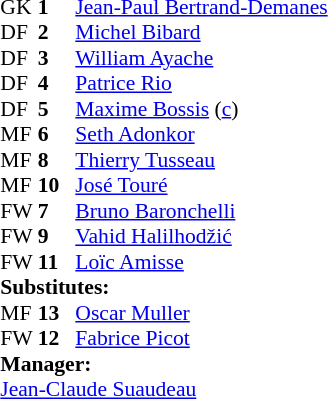<table style="font-size: 90%" cellspacing="0" cellpadding="0" align=center>
<tr>
<td colspan=4></td>
</tr>
<tr>
<th width=25></th>
<th width=25></th>
</tr>
<tr>
<td>GK</td>
<td><strong>1</strong></td>
<td> <a href='#'>Jean-Paul Bertrand-Demanes</a></td>
</tr>
<tr>
<td>DF</td>
<td><strong>2</strong></td>
<td> <a href='#'>Michel Bibard</a></td>
<td></td>
<td></td>
</tr>
<tr>
<td>DF</td>
<td><strong>3</strong></td>
<td> <a href='#'>William Ayache</a></td>
</tr>
<tr>
<td>DF</td>
<td><strong>4</strong></td>
<td> <a href='#'>Patrice Rio</a></td>
</tr>
<tr>
<td>DF</td>
<td><strong>5</strong></td>
<td> <a href='#'>Maxime Bossis</a> (<a href='#'>c</a>)</td>
</tr>
<tr>
<td>MF</td>
<td><strong>6</strong></td>
<td> <a href='#'>Seth Adonkor</a></td>
</tr>
<tr>
<td>MF</td>
<td><strong>8</strong></td>
<td> <a href='#'>Thierry Tusseau</a></td>
<td></td>
<td></td>
</tr>
<tr>
<td>MF</td>
<td><strong>10</strong></td>
<td> <a href='#'>José Touré</a></td>
</tr>
<tr>
<td>FW</td>
<td><strong>7</strong></td>
<td> <a href='#'>Bruno Baronchelli</a></td>
</tr>
<tr>
<td>FW</td>
<td><strong>9</strong></td>
<td> <a href='#'>Vahid Halilhodžić</a></td>
</tr>
<tr>
<td>FW</td>
<td><strong>11</strong></td>
<td> <a href='#'>Loïc Amisse</a></td>
</tr>
<tr>
<td colspan=3><strong>Substitutes:</strong></td>
</tr>
<tr>
<td>MF</td>
<td><strong>13</strong></td>
<td> <a href='#'>Oscar Muller</a></td>
<td></td>
<td></td>
</tr>
<tr>
<td>FW</td>
<td><strong>12</strong></td>
<td> <a href='#'>Fabrice Picot</a></td>
<td></td>
<td></td>
</tr>
<tr>
<td colspan=3><strong>Manager:</strong></td>
</tr>
<tr>
<td colspan=4> <a href='#'>Jean-Claude Suaudeau</a></td>
</tr>
</table>
